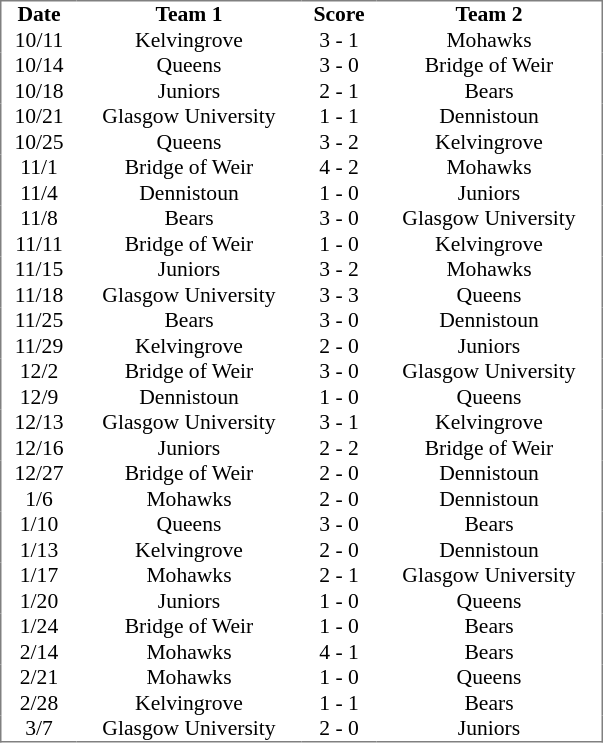<table cellpadding="0" cellspacing="0" border="0" style="font-size: 90%; text-align: center; border: gray solid 1px; border-collapse: collapse;">
<tr>
<th width="50">Date</th>
<th width="150">Team 1</th>
<th width="50">Score</th>
<th width="150">Team 2</th>
</tr>
<tr>
<td>10/11</td>
<td>Kelvingrove</td>
<td>3 - 1</td>
<td>Mohawks</td>
</tr>
<tr>
<td>10/14</td>
<td>Queens</td>
<td>3 - 0</td>
<td>Bridge of Weir</td>
</tr>
<tr>
<td>10/18</td>
<td>Juniors</td>
<td>2 - 1</td>
<td>Bears</td>
</tr>
<tr>
<td>10/21</td>
<td>Glasgow University</td>
<td>1 - 1</td>
<td>Dennistoun</td>
</tr>
<tr>
<td>10/25</td>
<td>Queens</td>
<td>3 - 2</td>
<td>Kelvingrove</td>
</tr>
<tr>
<td>11/1</td>
<td>Bridge of Weir</td>
<td>4 - 2</td>
<td>Mohawks</td>
</tr>
<tr>
<td>11/4</td>
<td>Dennistoun</td>
<td>1 - 0</td>
<td>Juniors</td>
</tr>
<tr>
<td>11/8</td>
<td>Bears</td>
<td>3 - 0</td>
<td>Glasgow University</td>
</tr>
<tr>
<td>11/11</td>
<td>Bridge of Weir</td>
<td>1 - 0</td>
<td>Kelvingrove</td>
</tr>
<tr>
<td>11/15</td>
<td>Juniors</td>
<td>3 - 2</td>
<td>Mohawks</td>
</tr>
<tr>
<td>11/18</td>
<td>Glasgow University</td>
<td>3 - 3</td>
<td>Queens</td>
</tr>
<tr>
<td>11/25</td>
<td>Bears</td>
<td>3 - 0</td>
<td>Dennistoun</td>
</tr>
<tr>
<td>11/29</td>
<td>Kelvingrove</td>
<td>2 - 0</td>
<td>Juniors</td>
</tr>
<tr>
<td>12/2</td>
<td>Bridge of Weir</td>
<td>3 - 0</td>
<td>Glasgow University</td>
</tr>
<tr>
<td>12/9</td>
<td>Dennistoun</td>
<td>1 - 0</td>
<td>Queens</td>
</tr>
<tr>
<td>12/13</td>
<td>Glasgow University</td>
<td>3 - 1</td>
<td>Kelvingrove</td>
</tr>
<tr>
<td>12/16</td>
<td>Juniors</td>
<td>2 - 2</td>
<td>Bridge of Weir</td>
</tr>
<tr>
<td>12/27</td>
<td>Bridge of Weir</td>
<td>2 - 0</td>
<td>Dennistoun</td>
</tr>
<tr>
<td>1/6</td>
<td>Mohawks</td>
<td>2 - 0</td>
<td>Dennistoun</td>
</tr>
<tr>
<td>1/10</td>
<td>Queens</td>
<td>3 - 0</td>
<td>Bears</td>
</tr>
<tr>
<td>1/13</td>
<td>Kelvingrove</td>
<td>2 - 0</td>
<td>Dennistoun</td>
</tr>
<tr>
<td>1/17</td>
<td>Mohawks</td>
<td>2 - 1</td>
<td>Glasgow University</td>
</tr>
<tr>
<td>1/20</td>
<td>Juniors</td>
<td>1 - 0</td>
<td>Queens</td>
</tr>
<tr>
<td>1/24</td>
<td>Bridge of Weir</td>
<td>1 - 0</td>
<td>Bears</td>
</tr>
<tr>
<td>2/14</td>
<td>Mohawks</td>
<td>4 - 1</td>
<td>Bears</td>
</tr>
<tr>
<td>2/21</td>
<td>Mohawks</td>
<td>1 - 0</td>
<td>Queens</td>
</tr>
<tr>
<td>2/28</td>
<td>Kelvingrove</td>
<td>1 - 1</td>
<td>Bears</td>
</tr>
<tr>
<td>3/7</td>
<td>Glasgow University</td>
<td>2 - 0</td>
<td>Juniors</td>
</tr>
</table>
